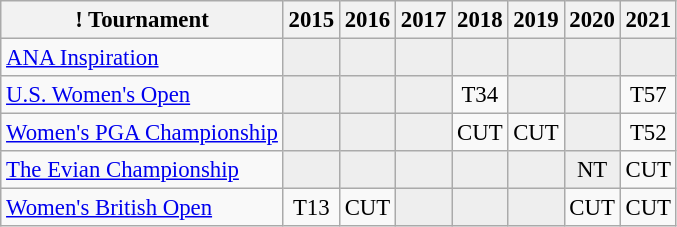<table class="wikitable" style="font-size:95%;text-align:center;">
<tr>
<th>! Tournament</th>
<th>2015</th>
<th>2016</th>
<th>2017</th>
<th>2018</th>
<th>2019</th>
<th>2020</th>
<th>2021</th>
</tr>
<tr>
<td align=left><a href='#'>ANA Inspiration</a></td>
<td style="background:#eeeeee;"></td>
<td style="background:#eeeeee;"></td>
<td style="background:#eeeeee;"></td>
<td style="background:#eeeeee;"></td>
<td style="background:#eeeeee;"></td>
<td style="background:#eeeeee;"></td>
<td style="background:#eeeeee;"></td>
</tr>
<tr>
<td align=left><a href='#'>U.S. Women's Open</a></td>
<td style="background:#eeeeee;"></td>
<td style="background:#eeeeee;"></td>
<td style="background:#eeeeee;"></td>
<td>T34</td>
<td style="background:#eeeeee;"></td>
<td style="background:#eeeeee;"></td>
<td>T57</td>
</tr>
<tr>
<td align=left><a href='#'>Women's PGA Championship</a></td>
<td style="background:#eeeeee;"></td>
<td style="background:#eeeeee;"></td>
<td style="background:#eeeeee;"></td>
<td>CUT</td>
<td>CUT</td>
<td style="background:#eeeeee;"></td>
<td>T52</td>
</tr>
<tr>
<td align=left><a href='#'>The Evian Championship</a></td>
<td style="background:#eeeeee;"></td>
<td style="background:#eeeeee;"></td>
<td style="background:#eeeeee;"></td>
<td style="background:#eeeeee;"></td>
<td style="background:#eeeeee;"></td>
<td style="background:#eeeeee;">NT</td>
<td>CUT</td>
</tr>
<tr>
<td align=left><a href='#'>Women's British Open</a></td>
<td>T13</td>
<td>CUT</td>
<td style="background:#eeeeee;"></td>
<td style="background:#eeeeee;"></td>
<td style="background:#eeeeee;"></td>
<td>CUT</td>
<td>CUT</td>
</tr>
</table>
